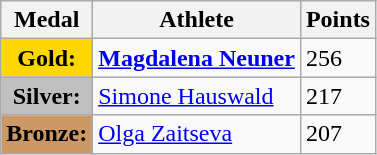<table class="wikitable">
<tr>
<th><strong>Medal</strong></th>
<th><strong>Athlete</strong></th>
<th><strong>Points</strong></th>
</tr>
<tr>
<td style="text-align:center;background-color:gold;"><strong>Gold:</strong></td>
<td> <strong><a href='#'>Magdalena Neuner</a></strong></td>
<td>256</td>
</tr>
<tr>
<td style="text-align:center;background-color:silver;"><strong>Silver:</strong></td>
<td> <a href='#'>Simone Hauswald</a></td>
<td>217</td>
</tr>
<tr>
<td style="text-align:center;background-color:#CC9966;"><strong>Bronze:</strong></td>
<td> <a href='#'>Olga Zaitseva</a></td>
<td>207</td>
</tr>
</table>
